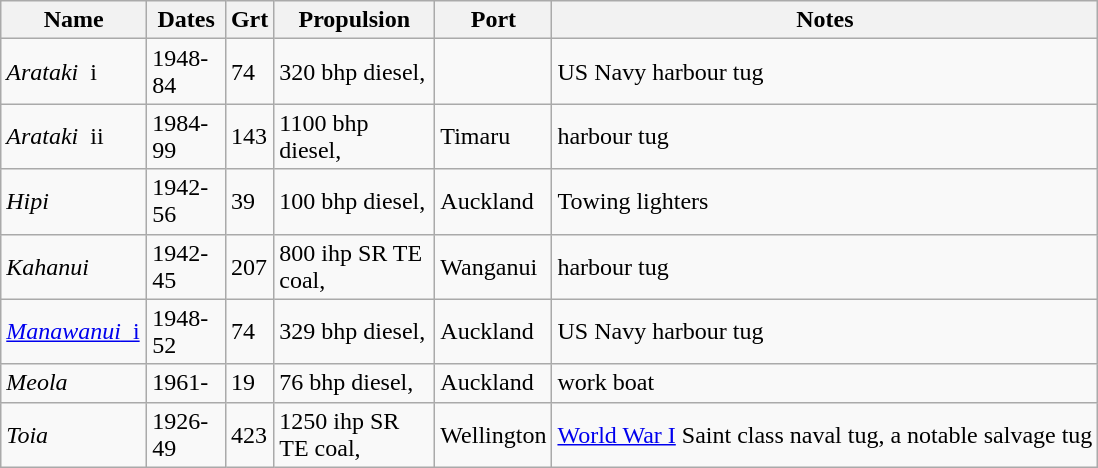<table class="wikitable">
<tr>
<th width=90>Name</th>
<th width=45>Dates</th>
<th width=20>Grt</th>
<th width=100>Propulsion</th>
<th width=60>Port</th>
<th>Notes</th>
</tr>
<tr>
<td><em>Arataki</em>  i</td>
<td>1948-84</td>
<td>74</td>
<td>320 bhp diesel, </td>
<td></td>
<td>US Navy harbour tug</td>
</tr>
<tr>
<td><em>Arataki</em>  ii</td>
<td>1984-99</td>
<td>143</td>
<td>1100 bhp diesel, </td>
<td>Timaru</td>
<td>harbour tug</td>
</tr>
<tr>
<td><em>Hipi</em></td>
<td>1942-56</td>
<td>39</td>
<td>100 bhp diesel, </td>
<td>Auckland</td>
<td>Towing lighters</td>
</tr>
<tr>
<td><em>Kahanui</em></td>
<td>1942-45</td>
<td>207</td>
<td>800 ihp SR TE coal, </td>
<td>Wanganui</td>
<td>harbour tug</td>
</tr>
<tr>
<td><a href='#'><em>Manawanui</em>  i</a></td>
<td>1948-52</td>
<td>74</td>
<td>329 bhp diesel, </td>
<td>Auckland</td>
<td>US Navy harbour tug</td>
</tr>
<tr>
<td><em>Meola</em></td>
<td>1961-</td>
<td>19</td>
<td>76 bhp diesel, </td>
<td>Auckland</td>
<td>work boat</td>
</tr>
<tr>
<td><em>Toia</em></td>
<td>1926-49</td>
<td>423</td>
<td>1250 ihp SR TE coal, </td>
<td>Wellington</td>
<td><a href='#'>World War I</a> Saint class naval tug, a notable salvage tug</td>
</tr>
</table>
